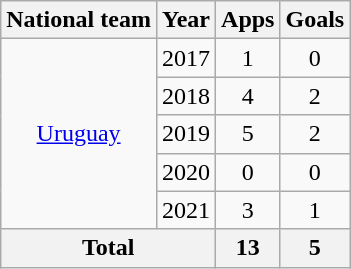<table class="wikitable" style="text-align:center">
<tr>
<th>National team</th>
<th>Year</th>
<th>Apps</th>
<th>Goals</th>
</tr>
<tr>
<td rowspan="5"><a href='#'>Uruguay</a></td>
<td>2017</td>
<td>1</td>
<td>0</td>
</tr>
<tr>
<td>2018</td>
<td>4</td>
<td>2</td>
</tr>
<tr>
<td>2019</td>
<td>5</td>
<td>2</td>
</tr>
<tr>
<td>2020</td>
<td>0</td>
<td>0</td>
</tr>
<tr>
<td>2021</td>
<td>3</td>
<td>1</td>
</tr>
<tr>
<th colspan="2">Total</th>
<th>13</th>
<th>5</th>
</tr>
</table>
